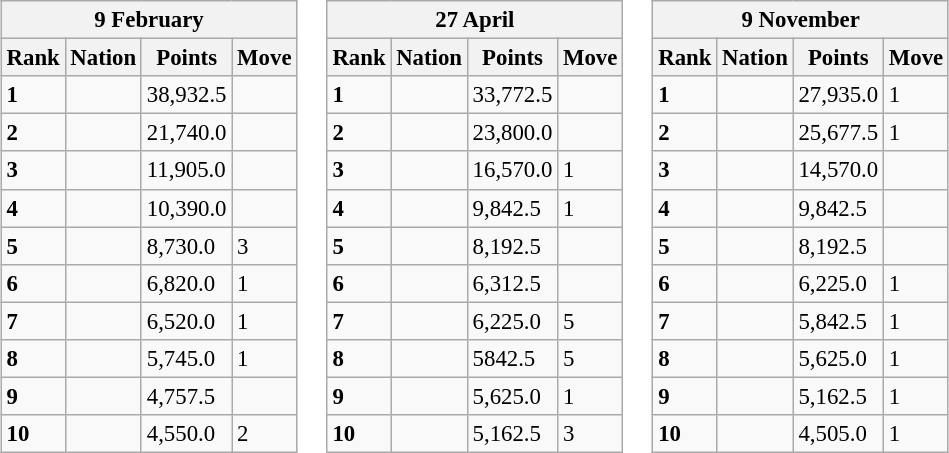<table>
<tr valign=top>
<td><br><table class="wikitable" style="font-size:95%;">
<tr>
<th colspan="4">9 February</th>
</tr>
<tr>
<th>Rank</th>
<th>Nation</th>
<th>Points</th>
<th>Move</th>
</tr>
<tr>
<td><strong>1</strong></td>
<td></td>
<td>38,932.5</td>
<td></td>
</tr>
<tr>
<td><strong>2</strong></td>
<td></td>
<td>21,740.0</td>
<td></td>
</tr>
<tr>
<td><strong>3</strong></td>
<td></td>
<td>11,905.0</td>
<td></td>
</tr>
<tr>
<td><strong>4</strong></td>
<td></td>
<td>10,390.0</td>
<td></td>
</tr>
<tr>
<td><strong>5</strong></td>
<td></td>
<td>8,730.0</td>
<td> 3</td>
</tr>
<tr>
<td><strong>6</strong></td>
<td></td>
<td>6,820.0</td>
<td> 1</td>
</tr>
<tr>
<td><strong>7</strong></td>
<td></td>
<td>6,520.0</td>
<td> 1</td>
</tr>
<tr>
<td><strong>8</strong></td>
<td></td>
<td>5,745.0</td>
<td> 1</td>
</tr>
<tr>
<td><strong>9</strong></td>
<td></td>
<td>4,757.5</td>
<td></td>
</tr>
<tr>
<td><strong>10</strong></td>
<td></td>
<td>4,550.0</td>
<td> 2</td>
</tr>
</table>
</td>
<td><br><table class="wikitable" style="font-size:95%;">
<tr>
<th colspan="4">27 April</th>
</tr>
<tr>
<th>Rank</th>
<th>Nation</th>
<th>Points</th>
<th>Move</th>
</tr>
<tr>
<td><strong>1</strong></td>
<td></td>
<td>33,772.5</td>
<td></td>
</tr>
<tr>
<td><strong>2</strong></td>
<td></td>
<td>23,800.0</td>
<td></td>
</tr>
<tr>
<td><strong>3</strong></td>
<td></td>
<td>16,570.0</td>
<td> 1</td>
</tr>
<tr>
<td><strong>4</strong></td>
<td></td>
<td>9,842.5</td>
<td> 1</td>
</tr>
<tr>
<td><strong>5</strong></td>
<td></td>
<td>8,192.5</td>
<td></td>
</tr>
<tr>
<td><strong>6</strong></td>
<td></td>
<td>6,312.5</td>
<td></td>
</tr>
<tr>
<td><strong>7</strong></td>
<td></td>
<td>6,225.0</td>
<td> 5</td>
</tr>
<tr>
<td><strong>8</strong></td>
<td></td>
<td>5842.5</td>
<td> 5</td>
</tr>
<tr>
<td><strong>9</strong></td>
<td></td>
<td>5,625.0</td>
<td> 1</td>
</tr>
<tr>
<td><strong>10</strong></td>
<td></td>
<td>5,162.5</td>
<td> 3</td>
</tr>
</table>
</td>
<td><br><table class="wikitable" style="font-size:95%;">
<tr>
<th colspan="4">9 November</th>
</tr>
<tr>
<th>Rank</th>
<th>Nation</th>
<th>Points</th>
<th>Move</th>
</tr>
<tr>
<td><strong>1</strong></td>
<td></td>
<td>27,935.0</td>
<td> 1</td>
</tr>
<tr>
<td><strong>2</strong></td>
<td></td>
<td>25,677.5</td>
<td> 1</td>
</tr>
<tr>
<td><strong>3</strong></td>
<td></td>
<td>14,570.0</td>
<td></td>
</tr>
<tr>
<td><strong>4</strong></td>
<td></td>
<td>9,842.5</td>
<td></td>
</tr>
<tr>
<td><strong>5</strong></td>
<td></td>
<td>8,192.5</td>
<td></td>
</tr>
<tr>
<td><strong>6</strong></td>
<td></td>
<td>6,225.0</td>
<td> 1</td>
</tr>
<tr>
<td><strong>7</strong></td>
<td></td>
<td>5,842.5</td>
<td> 1</td>
</tr>
<tr>
<td><strong>8</strong></td>
<td></td>
<td>5,625.0</td>
<td> 1</td>
</tr>
<tr>
<td><strong>9</strong></td>
<td></td>
<td>5,162.5</td>
<td> 1</td>
</tr>
<tr>
<td><strong>10</strong></td>
<td></td>
<td>4,505.0</td>
<td> 1</td>
</tr>
</table>
</td>
</tr>
</table>
